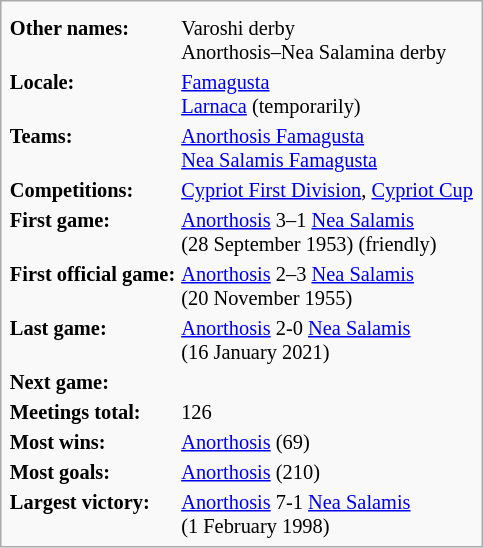<table class="infobox" style="font-size: 85%;">
<tr>
<td style="text-align:center;" colspan="2"></td>
</tr>
<tr style="vertical-align:top;">
<td><strong>Other names:</strong></td>
<td>Varoshi derby<br>Anorthosis–Nea Salamina derby</td>
</tr>
<tr style="vertical-align:top;">
<td><strong>Locale:</strong></td>
<td><a href='#'>Famagusta</a><br><a href='#'>Larnaca</a> (temporarily)</td>
</tr>
<tr style="vertical-align:top;">
<td><strong>Teams:</strong></td>
<td><a href='#'>Anorthosis Famagusta</a><br><a href='#'>Nea Salamis Famagusta</a></td>
</tr>
<tr style="vertical-align:top;">
<td><strong>Competitions:</strong></td>
<td><a href='#'>Cypriot First Division</a>, <a href='#'>Cypriot Cup</a></td>
</tr>
<tr style="vertical-align:top;">
<td><strong>First game:</strong></td>
<td><a href='#'>Anorthosis</a> 3–1 <a href='#'>Nea Salamis</a><br>(28 September 1953) (friendly)</td>
</tr>
<tr style="vertical-align:top;">
<td><strong>First official game:</strong></td>
<td><a href='#'>Anorthosis</a> 2–3 <a href='#'>Nea Salamis</a><br>(20 November 1955)</td>
</tr>
<tr style="vertical-align:top;">
<td><strong>Last game:</strong></td>
<td><a href='#'>Anorthosis</a> 2-0 <a href='#'>Nea Salamis</a><br>(16 January 2021)</td>
</tr>
<tr style="vertical-align:top;">
<td><strong>Next game:</strong></td>
<td></td>
</tr>
<tr style="vertical-align:top;">
<td><strong>Meetings total:</strong></td>
<td>126</td>
</tr>
<tr style="vertical-align:top;">
<td><strong>Most wins:</strong></td>
<td><a href='#'>Anorthosis</a> (69)</td>
</tr>
<tr style="vertical-align:top;">
<td><strong>Most goals:</strong></td>
<td><a href='#'>Anorthosis</a> (210)</td>
</tr>
<tr style="vertical-align:top;">
<td><strong>Largest victory:</strong></td>
<td><a href='#'>Anorthosis</a> 7-1 <a href='#'>Nea Salamis</a><br>(1 February 1998)</td>
</tr>
</table>
